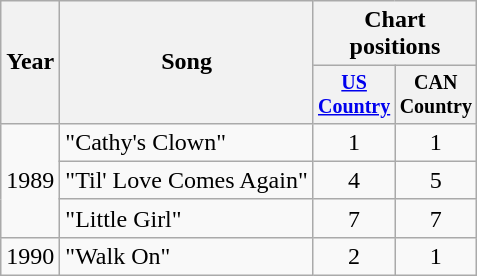<table class="wikitable" style="text-align:center;">
<tr>
<th rowspan="2">Year</th>
<th rowspan="2">Song</th>
<th colspan="2">Chart positions</th>
</tr>
<tr style="font-size:smaller;">
<th width="45"><a href='#'>US Country</a></th>
<th width="45">CAN Country</th>
</tr>
<tr>
<td rowspan="3">1989</td>
<td align="left">"Cathy's Clown"</td>
<td>1</td>
<td>1</td>
</tr>
<tr>
<td align="left">"Til' Love Comes Again"</td>
<td>4</td>
<td>5</td>
</tr>
<tr>
<td align="left">"Little Girl"</td>
<td>7</td>
<td>7</td>
</tr>
<tr>
<td>1990</td>
<td align="left">"Walk On"</td>
<td>2</td>
<td>1</td>
</tr>
</table>
